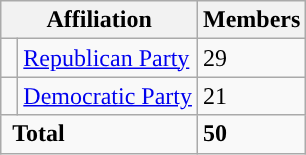<table class="wikitable">
<tr>
<th colspan="2">Affiliation</th>
<th>Members</th>
</tr>
<tr>
<td style="background-color:"> </td>
<td><a href='#'>Republican Party</a></td>
<td>29</td>
</tr>
<tr>
<td style="background-color:"> </td>
<td><a href='#'>Democratic Party</a></td>
<td>21</td>
</tr>
<tr>
<td colspan="2" rowspan="1"> <strong>Total</strong><br></td>
<td><strong>50</strong></td>
</tr>
</table>
